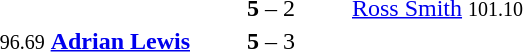<table style="text-align:center">
<tr>
<th width=223></th>
<th width=100></th>
<th width=223></th>
</tr>
<tr>
<td align=right></td>
<td><strong>5</strong> – 2</td>
<td align=left> <a href='#'>Ross Smith</a> <small>101.10</small></td>
</tr>
<tr>
<td align=right><small>96.69</small>  <strong><a href='#'>Adrian Lewis</a></strong> </td>
<td><strong>5</strong> – 3</td>
<td align=left></td>
</tr>
</table>
